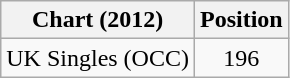<table class="wikitable">
<tr>
<th>Chart (2012)</th>
<th>Position</th>
</tr>
<tr>
<td>UK Singles (OCC)</td>
<td style="text-align:center;">196</td>
</tr>
</table>
